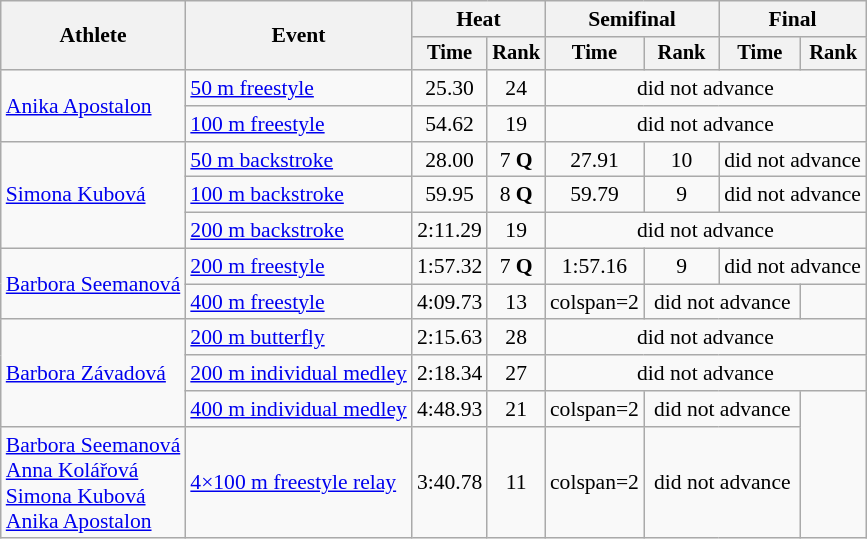<table class="wikitable" style="text-align:center; font-size:90%">
<tr>
<th rowspan="2">Athlete</th>
<th rowspan="2">Event</th>
<th colspan="2">Heat</th>
<th colspan="2">Semifinal</th>
<th colspan="2">Final</th>
</tr>
<tr style="font-size:95%">
<th>Time</th>
<th>Rank</th>
<th>Time</th>
<th>Rank</th>
<th>Time</th>
<th>Rank</th>
</tr>
<tr>
<td align=left rowspan=2><a href='#'>Anika Apostalon</a></td>
<td align=left><a href='#'>50 m freestyle</a></td>
<td>25.30</td>
<td>24</td>
<td colspan=4>did not advance</td>
</tr>
<tr>
<td align=left><a href='#'>100 m freestyle</a></td>
<td>54.62</td>
<td>19</td>
<td colspan=4>did not advance</td>
</tr>
<tr>
<td align=left rowspan=3><a href='#'>Simona Kubová</a></td>
<td align=left><a href='#'>50 m backstroke</a></td>
<td>28.00</td>
<td>7 <strong>Q</strong></td>
<td>27.91</td>
<td>10</td>
<td colspan=2>did not advance</td>
</tr>
<tr>
<td align=left><a href='#'>100 m backstroke</a></td>
<td>59.95</td>
<td>8 <strong>Q</strong></td>
<td>59.79</td>
<td>9</td>
<td colspan=2>did not advance</td>
</tr>
<tr>
<td align=left><a href='#'>200 m backstroke</a></td>
<td>2:11.29</td>
<td>19</td>
<td colspan=4>did not advance</td>
</tr>
<tr>
<td align=left rowspan=2><a href='#'>Barbora Seemanová</a></td>
<td align=left><a href='#'>200 m freestyle</a></td>
<td>1:57.32</td>
<td>7 <strong>Q</strong></td>
<td>1:57.16</td>
<td>9</td>
<td colspan=2>did not advance</td>
</tr>
<tr>
<td align=left><a href='#'>400 m freestyle</a></td>
<td>4:09.73</td>
<td>13</td>
<td>colspan=2 </td>
<td colspan=2>did not advance</td>
</tr>
<tr>
<td align=left rowspan=3><a href='#'>Barbora Závadová</a></td>
<td align=left><a href='#'>200 m butterfly</a></td>
<td>2:15.63</td>
<td>28</td>
<td colspan=4>did not advance</td>
</tr>
<tr>
<td align=left><a href='#'>200 m individual medley</a></td>
<td>2:18.34</td>
<td>27</td>
<td colspan=4>did not advance</td>
</tr>
<tr>
<td align=left><a href='#'>400 m individual medley</a></td>
<td>4:48.93</td>
<td>21</td>
<td>colspan=2 </td>
<td colspan=2>did not advance</td>
</tr>
<tr>
<td align=left><a href='#'>Barbora Seemanová</a><br><a href='#'>Anna Kolářová</a><br><a href='#'>Simona Kubová</a><br><a href='#'>Anika Apostalon</a></td>
<td align=left><a href='#'>4×100 m freestyle relay</a></td>
<td>3:40.78</td>
<td>11</td>
<td>colspan=2 </td>
<td colspan=2>did not advance</td>
</tr>
</table>
